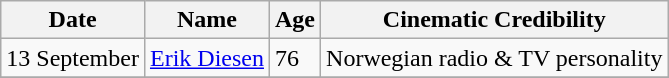<table class="wikitable">
<tr ">
<th>Date</th>
<th>Name</th>
<th>Age</th>
<th>Cinematic Credibility</th>
</tr>
<tr>
<td>13 September</td>
<td><a href='#'>Erik Diesen</a></td>
<td>76</td>
<td>Norwegian radio & TV personality</td>
</tr>
<tr>
</tr>
</table>
